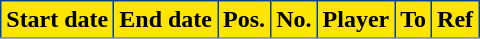<table class="wikitable plainrowheaders sortable">
<tr>
<th style="background-color:#FDE500;color:black;border:1px solid #004292">Start date</th>
<th style="background-color:#FDE500;color:black;border:1px solid #004292">End date</th>
<th style="background-color:#FDE500;color:black;border:1px solid #004292">Pos.</th>
<th style="background-color:#FDE500;color:black;border:1px solid #004292">No.</th>
<th style="background-color:#FDE500;color:black;border:1px solid #004292">Player</th>
<th style="background-color:#FDE500;color:black;border:1px solid #004292">To</th>
<th style="background-color:#FDE500;color:black;border:1px solid #004292">Ref</th>
</tr>
<tr>
</tr>
</table>
